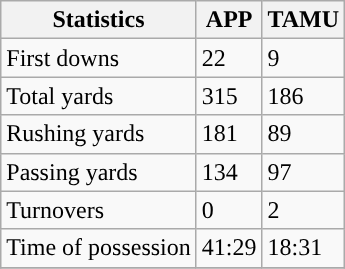<table class="wikitable" style="float: left;">
<tr>
<th>Statistics</th>
<th>APP</th>
<th>TAMU</th>
</tr>
<tr>
<td>First downs</td>
<td>22</td>
<td>9</td>
</tr>
<tr>
<td>Total yards</td>
<td>315</td>
<td>186</td>
</tr>
<tr>
<td>Rushing yards</td>
<td>181</td>
<td>89</td>
</tr>
<tr>
<td>Passing yards</td>
<td>134</td>
<td>97</td>
</tr>
<tr>
<td>Turnovers</td>
<td>0</td>
<td>2</td>
</tr>
<tr>
<td>Time of possession</td>
<td>41:29</td>
<td>18:31</td>
</tr>
<tr>
</tr>
</table>
